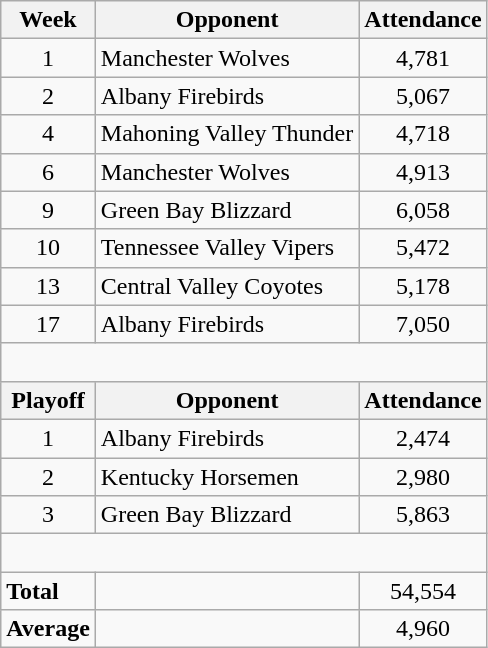<table class="wikitable" align="center">
<tr>
<th>Week</th>
<th>Opponent</th>
<th>Attendance</th>
</tr>
<tr>
<td align="center">1</td>
<td>Manchester Wolves</td>
<td align="center">4,781</td>
</tr>
<tr>
<td align="center">2</td>
<td>Albany Firebirds</td>
<td align="center">5,067</td>
</tr>
<tr>
<td align="center">4</td>
<td>Mahoning Valley Thunder</td>
<td align="center">4,718</td>
</tr>
<tr>
<td align="center">6</td>
<td>Manchester Wolves</td>
<td align="center">4,913</td>
</tr>
<tr>
<td align="center">9</td>
<td>Green Bay Blizzard</td>
<td align="center">6,058</td>
</tr>
<tr>
<td align="center">10</td>
<td>Tennessee Valley Vipers</td>
<td align="center">5,472</td>
</tr>
<tr>
<td align="center">13</td>
<td>Central Valley Coyotes</td>
<td align="center">5,178</td>
</tr>
<tr>
<td align="center">17</td>
<td>Albany Firebirds</td>
<td align="center">7,050</td>
</tr>
<tr>
<td colspan=3> </td>
</tr>
<tr>
<th>Playoff</th>
<th>Opponent</th>
<th>Attendance</th>
</tr>
<tr>
<td align="center">1</td>
<td>Albany Firebirds</td>
<td align="center">2,474</td>
</tr>
<tr>
<td align="center">2</td>
<td>Kentucky Horsemen</td>
<td align="center">2,980</td>
</tr>
<tr>
<td align="center">3</td>
<td>Green Bay Blizzard</td>
<td align="center">5,863</td>
</tr>
<tr>
<td colspan=3> </td>
</tr>
<tr>
<td><strong>Total</strong></td>
<td></td>
<td align="center">54,554</td>
</tr>
<tr>
<td><strong>Average</strong></td>
<td></td>
<td align="center">4,960</td>
</tr>
</table>
